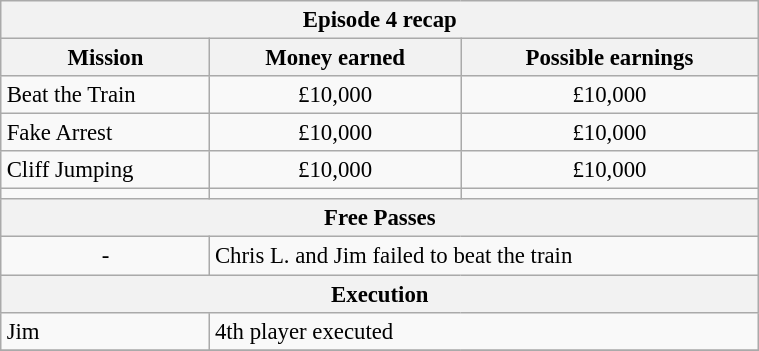<table class="wikitable" style="font-size: 95%; margin: 10px" align="right" width="40%">
<tr>
<th colspan=3>Episode 4 recap</th>
</tr>
<tr>
<th>Mission</th>
<th>Money earned</th>
<th>Possible earnings</th>
</tr>
<tr>
<td>Beat the Train</td>
<td align="center">£10,000</td>
<td align="center">£10,000</td>
</tr>
<tr>
<td>Fake Arrest</td>
<td align="center">£10,000</td>
<td align="center">£10,000</td>
</tr>
<tr>
<td>Cliff Jumping</td>
<td align="center">£10,000</td>
<td align="center">£10,000</td>
</tr>
<tr>
<td><strong></strong></td>
<td align="center"><strong></strong></td>
<td align="center"><strong></strong></td>
</tr>
<tr>
<th colspan=3>Free Passes</th>
</tr>
<tr>
<td align="center">-</td>
<td colspan=2>Chris L. and Jim failed to beat the train</td>
</tr>
<tr>
<th colspan=3>Execution</th>
</tr>
<tr>
<td>Jim</td>
<td colspan=2>4th player executed</td>
</tr>
<tr>
</tr>
</table>
